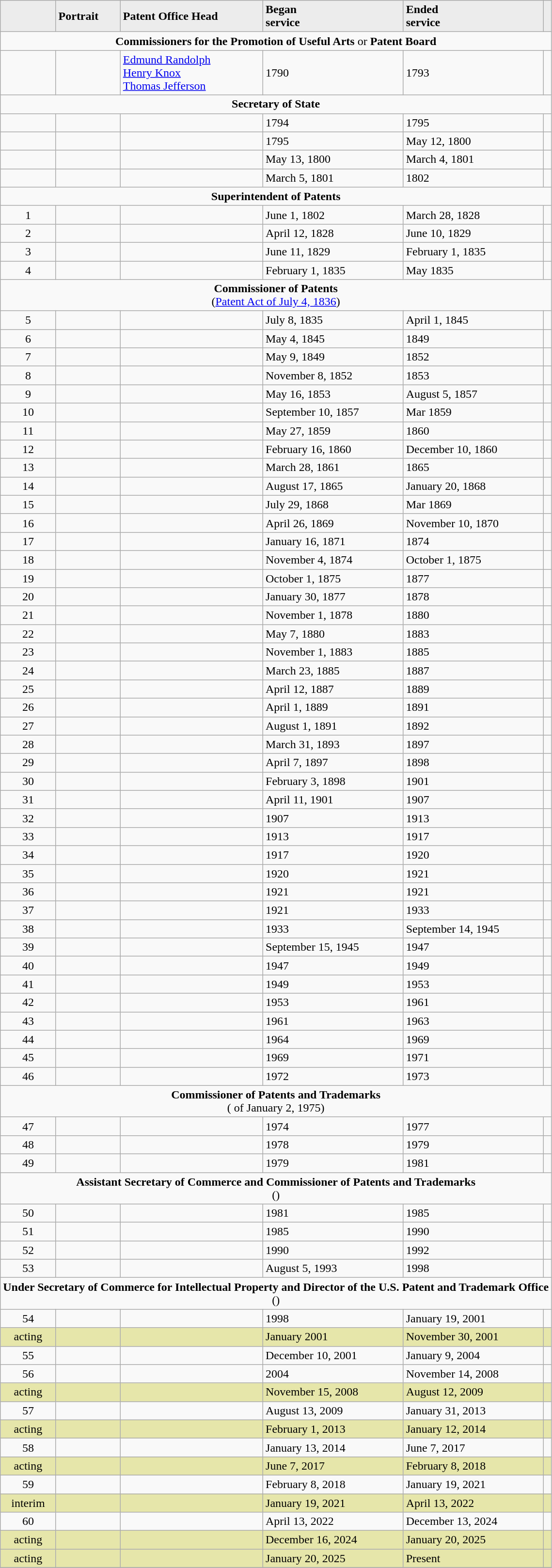<table class="sortable wikitable">
<tr bgcolor="#ececec">
<td><strong></strong></td>
<td><strong>Portrait</strong></td>
<td><strong>Patent Office Head</strong></td>
<td><strong>Began<br>service</strong></td>
<td><strong>Ended<br>service</strong></td>
<td><strong></strong></td>
</tr>
<tr>
<td colspan="6" style="text-align: center;"><strong>Commissioners for the Promotion of Useful Arts</strong> or <strong>Patent Board</strong></td>
</tr>
<tr>
<td></td>
<td></td>
<td><a href='#'>Edmund Randolph</a><br><a href='#'>Henry Knox</a><br><a href='#'>Thomas Jefferson</a></td>
<td>1790</td>
<td>1793</td>
<td></td>
</tr>
<tr>
<td colspan="6" style="text-align: center;"><strong>Secretary of State</strong></td>
</tr>
<tr>
<td></td>
<td></td>
<td></td>
<td>1794</td>
<td>1795</td>
<td></td>
</tr>
<tr>
<td></td>
<td></td>
<td></td>
<td>1795</td>
<td>May 12, 1800</td>
<td></td>
</tr>
<tr>
<td></td>
<td></td>
<td></td>
<td>May 13, 1800</td>
<td>March 4, 1801</td>
<td></td>
</tr>
<tr>
<td></td>
<td></td>
<td></td>
<td>March 5, 1801</td>
<td>1802</td>
<td></td>
</tr>
<tr>
<td colspan="6" style="text-align: center;"><strong>Superintendent of Patents</strong></td>
</tr>
<tr>
<td style="text-align: center;">1</td>
<td></td>
<td></td>
<td>June 1, 1802</td>
<td>March 28, 1828</td>
<td></td>
</tr>
<tr>
<td style="text-align: center;">2</td>
<td></td>
<td></td>
<td>April 12, 1828</td>
<td>June 10, 1829</td>
<td></td>
</tr>
<tr>
<td style="text-align: center;">3</td>
<td></td>
<td></td>
<td>June 11, 1829</td>
<td>February 1, 1835</td>
<td></td>
</tr>
<tr>
<td style="text-align: center;">4</td>
<td></td>
<td></td>
<td>February 1, 1835</td>
<td>May 1835</td>
<td></td>
</tr>
<tr>
<td colspan="6" style="text-align: center;"><strong>Commissioner of Patents</strong><br>(<a href='#'>Patent Act of July 4, 1836</a>)</td>
</tr>
<tr>
<td style="text-align: center;">5</td>
<td></td>
<td></td>
<td>July 8, 1835</td>
<td>April 1, 1845</td>
<td></td>
</tr>
<tr>
<td style="text-align: center;">6</td>
<td></td>
<td></td>
<td>May 4, 1845</td>
<td>1849</td>
<td></td>
</tr>
<tr>
<td style="text-align: center;">7</td>
<td></td>
<td></td>
<td>May 9, 1849</td>
<td>1852</td>
<td></td>
</tr>
<tr>
<td style="text-align: center;">8</td>
<td></td>
<td></td>
<td>November 8, 1852</td>
<td>1853</td>
<td></td>
</tr>
<tr>
<td style="text-align: center;">9</td>
<td></td>
<td></td>
<td>May 16, 1853</td>
<td>August 5, 1857</td>
<td></td>
</tr>
<tr>
<td style="text-align: center;">10</td>
<td></td>
<td></td>
<td nowrap>September 10, 1857</td>
<td>Mar 1859</td>
<td></td>
</tr>
<tr>
<td style="text-align: center;">11</td>
<td></td>
<td></td>
<td>May 27, 1859</td>
<td>1860</td>
<td></td>
</tr>
<tr>
<td style="text-align: center;">12</td>
<td></td>
<td></td>
<td>February 16, 1860</td>
<td>December 10, 1860</td>
<td></td>
</tr>
<tr>
<td style="text-align: center;">13</td>
<td></td>
<td></td>
<td>March 28, 1861</td>
<td>1865</td>
<td></td>
</tr>
<tr>
<td style="text-align: center;">14</td>
<td></td>
<td></td>
<td>August 17, 1865</td>
<td>January 20, 1868</td>
<td></td>
</tr>
<tr>
<td style="text-align: center;">15</td>
<td></td>
<td></td>
<td>July 29, 1868</td>
<td>Mar 1869</td>
<td></td>
</tr>
<tr>
<td style="text-align: center;">16</td>
<td></td>
<td></td>
<td>April 26, 1869</td>
<td>November 10, 1870</td>
<td></td>
</tr>
<tr>
<td style="text-align: center;">17</td>
<td></td>
<td></td>
<td>January 16, 1871</td>
<td>1874</td>
<td></td>
</tr>
<tr>
<td style="text-align: center;">18</td>
<td></td>
<td></td>
<td>November 4, 1874</td>
<td>October 1, 1875</td>
<td></td>
</tr>
<tr>
<td style="text-align: center;">19</td>
<td></td>
<td></td>
<td>October 1, 1875</td>
<td>1877</td>
<td></td>
</tr>
<tr>
<td style="text-align: center;">20</td>
<td></td>
<td></td>
<td>January 30, 1877</td>
<td>1878</td>
<td></td>
</tr>
<tr>
<td style="text-align: center;">21</td>
<td></td>
<td></td>
<td>November 1, 1878</td>
<td>1880</td>
<td></td>
</tr>
<tr>
<td style="text-align: center;">22</td>
<td></td>
<td></td>
<td>May 7, 1880</td>
<td>1883</td>
<td></td>
</tr>
<tr>
<td style="text-align: center;">23</td>
<td></td>
<td></td>
<td>November 1, 1883</td>
<td>1885</td>
<td></td>
</tr>
<tr>
<td style="text-align: center;">24</td>
<td></td>
<td></td>
<td>March 23, 1885</td>
<td>1887</td>
<td></td>
</tr>
<tr>
<td style="text-align: center;">25</td>
<td></td>
<td></td>
<td>April 12, 1887</td>
<td>1889</td>
<td></td>
</tr>
<tr>
<td style="text-align: center;">26</td>
<td></td>
<td></td>
<td>April 1, 1889</td>
<td>1891</td>
<td></td>
</tr>
<tr>
<td style="text-align: center;">27</td>
<td></td>
<td></td>
<td>August 1, 1891</td>
<td>1892</td>
<td></td>
</tr>
<tr>
<td style="text-align: center;">28</td>
<td></td>
<td></td>
<td>March 31, 1893</td>
<td>1897</td>
<td></td>
</tr>
<tr>
<td style="text-align: center;">29</td>
<td></td>
<td></td>
<td>April 7, 1897</td>
<td>1898</td>
<td></td>
</tr>
<tr>
<td style="text-align: center;">30</td>
<td></td>
<td></td>
<td>February 3, 1898</td>
<td>1901</td>
<td></td>
</tr>
<tr>
<td style="text-align: center;">31</td>
<td></td>
<td></td>
<td>April 11, 1901</td>
<td>1907</td>
<td></td>
</tr>
<tr>
<td style="text-align: center;">32</td>
<td></td>
<td></td>
<td>1907</td>
<td>1913</td>
<td></td>
</tr>
<tr>
<td style="text-align: center;">33</td>
<td></td>
<td></td>
<td>1913</td>
<td>1917</td>
<td></td>
</tr>
<tr>
<td style="text-align: center;">34</td>
<td></td>
<td></td>
<td>1917</td>
<td>1920</td>
<td></td>
</tr>
<tr>
<td style="text-align: center;">35</td>
<td></td>
<td></td>
<td>1920</td>
<td>1921</td>
<td></td>
</tr>
<tr>
<td style="text-align: center;">36</td>
<td></td>
<td></td>
<td>1921</td>
<td>1921</td>
<td></td>
</tr>
<tr>
<td style="text-align: center;">37</td>
<td></td>
<td></td>
<td>1921</td>
<td>1933</td>
<td></td>
</tr>
<tr>
<td style="text-align: center;">38</td>
<td></td>
<td></td>
<td>1933</td>
<td nowrap>September 14, 1945</td>
<td></td>
</tr>
<tr>
<td style="text-align: center;">39</td>
<td></td>
<td></td>
<td nowrap>September 15, 1945</td>
<td>1947</td>
<td></td>
</tr>
<tr>
<td style="text-align: center;">40</td>
<td></td>
<td></td>
<td>1947</td>
<td>1949</td>
<td></td>
</tr>
<tr>
<td style="text-align: center;">41</td>
<td></td>
<td></td>
<td>1949</td>
<td>1953</td>
<td></td>
</tr>
<tr>
<td style="text-align: center;">42</td>
<td></td>
<td></td>
<td>1953</td>
<td>1961</td>
<td></td>
</tr>
<tr>
<td style="text-align: center;">43</td>
<td></td>
<td></td>
<td>1961</td>
<td>1963</td>
<td></td>
</tr>
<tr>
<td style="text-align: center;">44</td>
<td></td>
<td></td>
<td>1964</td>
<td>1969</td>
<td></td>
</tr>
<tr>
<td style="text-align: center;">45</td>
<td></td>
<td></td>
<td>1969</td>
<td>1971</td>
<td></td>
</tr>
<tr>
<td style="text-align: center;">46</td>
<td></td>
<td></td>
<td>1972</td>
<td>1973</td>
<td></td>
</tr>
<tr>
<td colspan="6" style="text-align: center;"><strong>Commissioner of Patents and Trademarks</strong><br>( of January 2, 1975)</td>
</tr>
<tr>
<td style="text-align: center;">47</td>
<td></td>
<td></td>
<td>1974</td>
<td>1977</td>
<td></td>
</tr>
<tr>
<td style="text-align: center;">48</td>
<td></td>
<td></td>
<td>1978</td>
<td>1979</td>
<td></td>
</tr>
<tr>
<td style="text-align: center;">49</td>
<td></td>
<td></td>
<td>1979</td>
<td>1981</td>
<td></td>
</tr>
<tr>
<td colspan="6" style="text-align: center;"><strong>Assistant Secretary of Commerce and Commissioner of Patents and Trademarks</strong><br>()</td>
</tr>
<tr>
<td style="text-align: center;">50</td>
<td></td>
<td></td>
<td>1981</td>
<td>1985</td>
<td></td>
</tr>
<tr>
<td style="text-align: center;">51</td>
<td></td>
<td></td>
<td>1985</td>
<td>1990</td>
<td></td>
</tr>
<tr>
<td style="text-align: center;">52</td>
<td></td>
<td></td>
<td>1990</td>
<td>1992</td>
<td></td>
</tr>
<tr>
<td style="text-align: center;">53</td>
<td></td>
<td></td>
<td>August 5, 1993</td>
<td>1998</td>
<td></td>
</tr>
<tr>
<td colspan="6" style="text-align: center;"><strong>Under Secretary of Commerce for Intellectual Property and Director of the U.S. Patent and Trademark Office</strong><br>()</td>
</tr>
<tr>
<td style="text-align: center;">54</td>
<td></td>
<td></td>
<td>1998</td>
<td>January 19, 2001</td>
<td></td>
</tr>
<tr bgcolor="#e6e6aa">
<td style="text-align: center;">acting</td>
<td></td>
<td></td>
<td>January 2001</td>
<td nowrap>November 30, 2001</td>
<td></td>
</tr>
<tr>
<td style="text-align: center;">55</td>
<td></td>
<td></td>
<td>December 10, 2001</td>
<td>January 9, 2004</td>
<td></td>
</tr>
<tr>
<td style="text-align: center;">56</td>
<td></td>
<td></td>
<td>2004</td>
<td>November 14, 2008</td>
<td></td>
</tr>
<tr bgcolor="#e6e6aa">
<td style="text-align: center;">acting</td>
<td></td>
<td></td>
<td>November 15, 2008</td>
<td>August 12, 2009</td>
<td></td>
</tr>
<tr>
<td style="text-align: center;">57</td>
<td></td>
<td></td>
<td>August 13, 2009</td>
<td>January 31, 2013</td>
<td></td>
</tr>
<tr bgcolor="#e6e6aa">
<td style="text-align: center;">acting</td>
<td></td>
<td></td>
<td>February 1, 2013</td>
<td>January 12, 2014</td>
<td></td>
</tr>
<tr>
<td style="text-align: center;">58</td>
<td></td>
<td></td>
<td>January 13, 2014</td>
<td>June 7, 2017</td>
<td></td>
</tr>
<tr bgcolor="#e6e6aa">
<td style="text-align: center;">acting</td>
<td></td>
<td></td>
<td>June 7, 2017</td>
<td>February 8, 2018</td>
<td></td>
</tr>
<tr>
<td style="text-align: center;">59</td>
<td></td>
<td></td>
<td>February 8, 2018</td>
<td>January 19, 2021</td>
<td></td>
</tr>
<tr bgcolor="#e6e6aa">
<td style="text-align: center;">interim</td>
<td></td>
<td></td>
<td>January 19, 2021</td>
<td>April 13, 2022</td>
<td></td>
</tr>
<tr>
<td style="text-align: center;">60</td>
<td></td>
<td></td>
<td>April 13, 2022</td>
<td nowrap>December 13, 2024</td>
<td></td>
</tr>
<tr bgcolor="#e6e6aa">
<td style="text-align: center;">acting</td>
<td></td>
<td></td>
<td nowrap>December 16, 2024</td>
<td>January 20, 2025</td>
<td></td>
</tr>
<tr bgcolor="#e6e6aa">
<td style="text-align: center;">acting</td>
<td></td>
<td></td>
<td>January 20, 2025</td>
<td>Present</td>
<td></td>
</tr>
<tr>
</tr>
</table>
